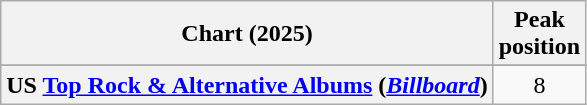<table class="wikitable sortable plainrowheaders" style="text-align:center">
<tr>
<th scope="col">Chart (2025)</th>
<th scope="col">Peak<br>position</th>
</tr>
<tr>
</tr>
<tr>
</tr>
<tr>
</tr>
<tr>
</tr>
<tr>
</tr>
<tr>
</tr>
<tr>
<th scope="row">US <a href='#'>Top Rock & Alternative Albums</a> (<em><a href='#'>Billboard</a></em>)</th>
<td>8</td>
</tr>
</table>
